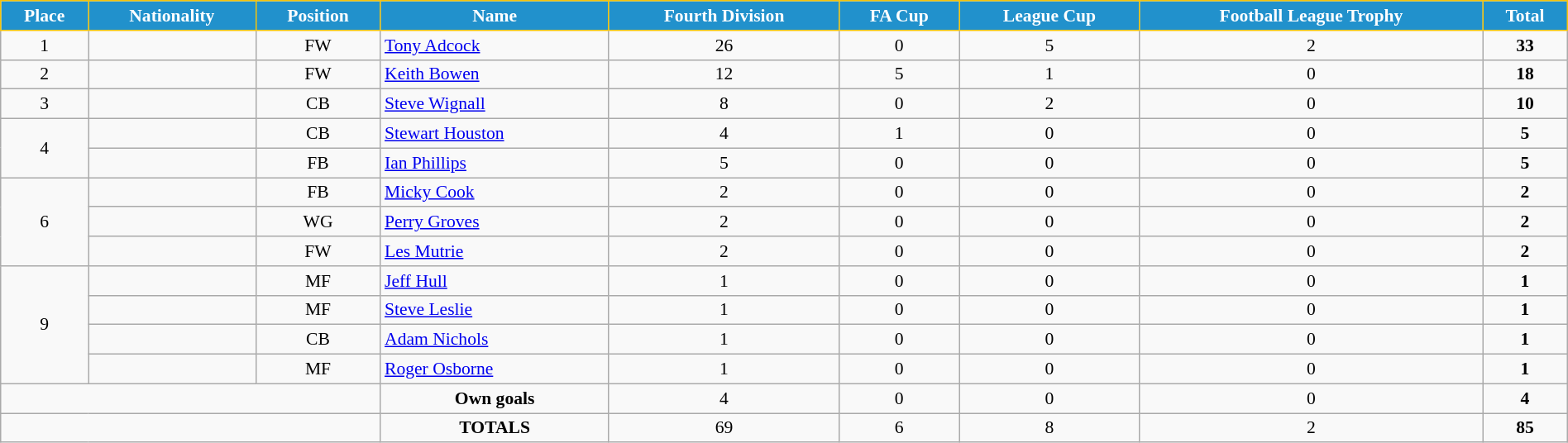<table class="wikitable" style="text-align:center; font-size:90%; width:100%;">
<tr>
<th style="background:#2191CC; color:white; border:1px solid #F7C408; text-align:center;">Place</th>
<th style="background:#2191CC; color:white; border:1px solid #F7C408; text-align:center;">Nationality</th>
<th style="background:#2191CC; color:white; border:1px solid #F7C408; text-align:center;">Position</th>
<th style="background:#2191CC; color:white; border:1px solid #F7C408; text-align:center;">Name</th>
<th style="background:#2191CC; color:white; border:1px solid #F7C408; text-align:center;">Fourth Division</th>
<th style="background:#2191CC; color:white; border:1px solid #F7C408; text-align:center;">FA Cup</th>
<th style="background:#2191CC; color:white; border:1px solid #F7C408; text-align:center;">League Cup</th>
<th style="background:#2191CC; color:white; border:1px solid #F7C408; text-align:center;">Football League Trophy</th>
<th style="background:#2191CC; color:white; border:1px solid #F7C408; text-align:center;">Total</th>
</tr>
<tr>
<td>1</td>
<td></td>
<td>FW</td>
<td align="left"><a href='#'>Tony Adcock</a></td>
<td>26</td>
<td>0</td>
<td>5</td>
<td>2</td>
<td><strong>33</strong></td>
</tr>
<tr>
<td>2</td>
<td></td>
<td>FW</td>
<td align="left"><a href='#'>Keith Bowen</a></td>
<td>12</td>
<td>5</td>
<td>1</td>
<td>0</td>
<td><strong>18</strong></td>
</tr>
<tr>
<td>3</td>
<td></td>
<td>CB</td>
<td align="left"><a href='#'>Steve Wignall</a></td>
<td>8</td>
<td>0</td>
<td>2</td>
<td>0</td>
<td><strong>10</strong></td>
</tr>
<tr>
<td rowspan=2>4</td>
<td></td>
<td>CB</td>
<td align="left"><a href='#'>Stewart Houston</a></td>
<td>4</td>
<td>1</td>
<td>0</td>
<td>0</td>
<td><strong>5</strong></td>
</tr>
<tr>
<td></td>
<td>FB</td>
<td align="left"><a href='#'>Ian Phillips</a></td>
<td>5</td>
<td>0</td>
<td>0</td>
<td>0</td>
<td><strong>5</strong></td>
</tr>
<tr>
<td rowspan=3>6</td>
<td></td>
<td>FB</td>
<td align="left"><a href='#'>Micky Cook</a></td>
<td>2</td>
<td>0</td>
<td>0</td>
<td>0</td>
<td><strong>2</strong></td>
</tr>
<tr>
<td></td>
<td>WG</td>
<td align="left"><a href='#'>Perry Groves</a></td>
<td>2</td>
<td>0</td>
<td>0</td>
<td>0</td>
<td><strong>2</strong></td>
</tr>
<tr>
<td></td>
<td>FW</td>
<td align="left"><a href='#'>Les Mutrie</a></td>
<td>2</td>
<td>0</td>
<td>0</td>
<td>0</td>
<td><strong>2</strong></td>
</tr>
<tr>
<td rowspan=4>9</td>
<td></td>
<td>MF</td>
<td align="left"><a href='#'>Jeff Hull</a></td>
<td>1</td>
<td>0</td>
<td>0</td>
<td>0</td>
<td><strong>1</strong></td>
</tr>
<tr>
<td></td>
<td>MF</td>
<td align="left"><a href='#'>Steve Leslie</a></td>
<td>1</td>
<td>0</td>
<td>0</td>
<td>0</td>
<td><strong>1</strong></td>
</tr>
<tr>
<td></td>
<td>CB</td>
<td align="left"><a href='#'>Adam Nichols</a></td>
<td>1</td>
<td>0</td>
<td>0</td>
<td>0</td>
<td><strong>1</strong></td>
</tr>
<tr>
<td></td>
<td>MF</td>
<td align="left"><a href='#'>Roger Osborne</a></td>
<td>1</td>
<td>0</td>
<td>0</td>
<td>0</td>
<td><strong>1</strong></td>
</tr>
<tr>
<td colspan="3"></td>
<td><strong>Own goals</strong></td>
<td>4</td>
<td>0</td>
<td>0</td>
<td>0</td>
<td><strong>4</strong></td>
</tr>
<tr>
<td colspan="3"></td>
<td><strong>TOTALS</strong></td>
<td>69</td>
<td>6</td>
<td>8</td>
<td>2</td>
<td><strong>85</strong></td>
</tr>
</table>
